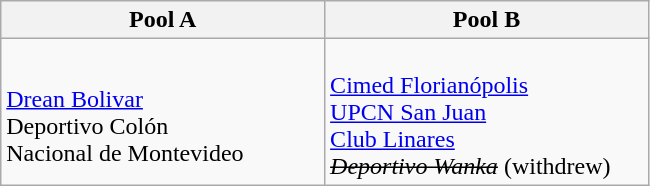<table class="wikitable">
<tr>
<th width=45%>Pool A</th>
<th width=45%>Pool B</th>
</tr>
<tr>
<td><br> <a href='#'>Drean Bolivar</a><br>
 Deportivo Colón<br>
 Nacional de Montevideo</td>
<td><br> <a href='#'>Cimed Florianópolis</a><br>
 <a href='#'>UPCN San Juan</a><br>
 <a href='#'>Club Linares</a><br>
 <em><s>Deportivo Wanka</s></em> (withdrew)</td>
</tr>
</table>
